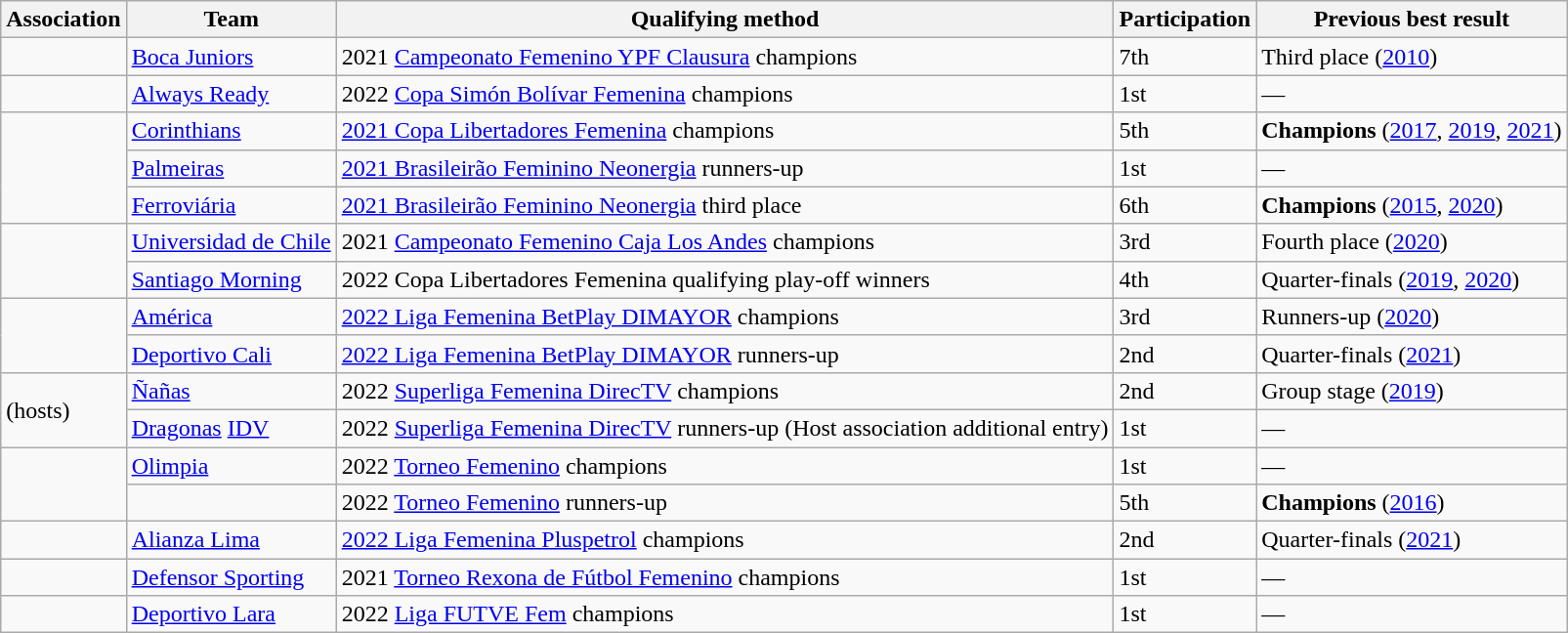<table class="wikitable sortable">
<tr>
<th>Association</th>
<th>Team</th>
<th>Qualifying method</th>
<th data-sort-type="number">Participation</th>
<th>Previous best result</th>
</tr>
<tr>
<td></td>
<td><a href='#'>Boca Juniors</a></td>
<td>2021 <a href='#'>Campeonato Femenino YPF Clausura</a> champions</td>
<td>7th</td>
<td data-sort-value="3">Third place (<a href='#'>2010</a>)</td>
</tr>
<tr>
<td></td>
<td><a href='#'>Always Ready</a></td>
<td>2022 <a href='#'>Copa Simón Bolívar Femenina</a> champions</td>
<td>1st</td>
<td data-sort-value="17">—</td>
</tr>
<tr>
<td rowspan=3></td>
<td><a href='#'>Corinthians</a> </td>
<td><a href='#'>2021 Copa Libertadores Femenina</a> champions</td>
<td>5th</td>
<td data-sort-value=1><strong>Champions</strong> (<a href='#'>2017</a>, <a href='#'>2019</a>, <a href='#'>2021</a>)</td>
</tr>
<tr>
<td><a href='#'>Palmeiras</a> </td>
<td><a href='#'>2021 Brasileirão Feminino Neonergia</a> runners-up</td>
<td>1st</td>
<td data-sort-value="17">—</td>
</tr>
<tr>
<td><a href='#'>Ferroviária</a> </td>
<td><a href='#'>2021 Brasileirão Feminino Neonergia</a> third place</td>
<td>6th</td>
<td data-sort-value="1"><strong>Champions</strong> (<a href='#'>2015</a>, <a href='#'>2020</a>)</td>
</tr>
<tr>
<td rowspan=2></td>
<td><a href='#'>Universidad de Chile</a> </td>
<td>2021 <a href='#'>Campeonato Femenino Caja Los Andes</a> champions</td>
<td>3rd</td>
<td data-sort-value=4>Fourth place (<a href='#'>2020</a>)</td>
</tr>
<tr>
<td><a href='#'>Santiago Morning</a> </td>
<td>2022 Copa Libertadores Femenina qualifying play-off winners</td>
<td>4th</td>
<td data-sort-value=5>Quarter-finals (<a href='#'>2019</a>, <a href='#'>2020</a>)</td>
</tr>
<tr>
<td rowspan=2></td>
<td><a href='#'>América</a> </td>
<td><a href='#'>2022 Liga Femenina BetPlay DIMAYOR</a> champions</td>
<td>3rd</td>
<td data-sort-value="2">Runners-up (<a href='#'>2020</a>)</td>
</tr>
<tr>
<td><a href='#'>Deportivo Cali</a> </td>
<td><a href='#'>2022 Liga Femenina BetPlay DIMAYOR</a> runners-up</td>
<td>2nd</td>
<td data-sort-value=5>Quarter-finals (<a href='#'>2021</a>)</td>
</tr>
<tr>
<td rowspan=2> (hosts)</td>
<td><a href='#'>Ñañas</a> </td>
<td>2022 <a href='#'>Superliga Femenina DirecTV</a> champions</td>
<td>2nd</td>
<td data-sort-value="9">Group stage (<a href='#'>2019</a>)</td>
</tr>
<tr>
<td><a href='#'>Dragonas</a> <a href='#'>IDV</a> </td>
<td>2022 <a href='#'>Superliga Femenina DirecTV</a> runners-up (Host association additional entry)</td>
<td>1st</td>
<td data-sort-value="17">—</td>
</tr>
<tr>
<td rowspan=2></td>
<td><a href='#'>Olimpia</a> </td>
<td>2022 <a href='#'>Torneo Femenino</a> champions</td>
<td>1st</td>
<td data-sort-value="17">—</td>
</tr>
<tr>
<td></td>
<td>2022 <a href='#'>Torneo Femenino</a> runners-up</td>
<td>5th</td>
<td data-sort-value="1"><strong>Champions</strong> (<a href='#'>2016</a>)</td>
</tr>
<tr>
<td></td>
<td><a href='#'>Alianza Lima</a></td>
<td><a href='#'>2022 Liga Femenina Pluspetrol</a> champions</td>
<td>2nd</td>
<td data-sort-value=5>Quarter-finals (<a href='#'>2021</a>)</td>
</tr>
<tr>
<td></td>
<td><a href='#'>Defensor Sporting</a></td>
<td>2021 <a href='#'>Torneo Rexona de Fútbol Femenino</a> champions</td>
<td>1st</td>
<td data-sort-value="17">—</td>
</tr>
<tr>
<td></td>
<td><a href='#'>Deportivo Lara</a></td>
<td>2022 <a href='#'>Liga FUTVE Fem</a> champions</td>
<td>1st</td>
<td data-sort-value="17">—</td>
</tr>
</table>
